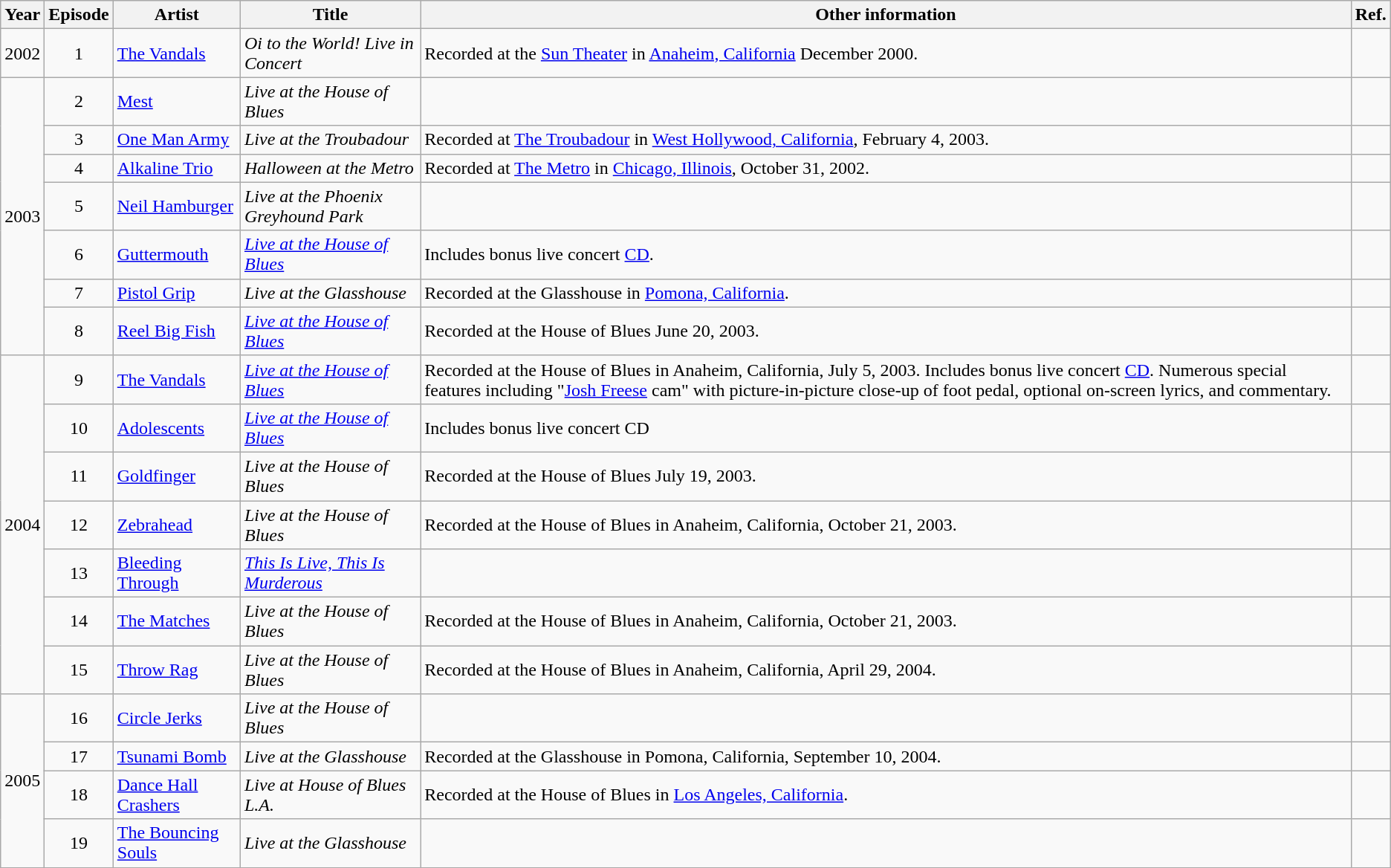<table class="wikitable">
<tr>
<th>Year</th>
<th>Episode</th>
<th>Artist</th>
<th>Title</th>
<th>Other information</th>
<th>Ref.</th>
</tr>
<tr>
<td>2002</td>
<td align="center">1</td>
<td><a href='#'>The Vandals</a></td>
<td><em>Oi to the World! Live in Concert</em></td>
<td>Recorded at the <a href='#'>Sun Theater</a> in <a href='#'>Anaheim, California</a> December 2000.</td>
<td></td>
</tr>
<tr>
<td align="center" rowspan="7">2003</td>
<td align="center">2</td>
<td><a href='#'>Mest</a></td>
<td><em>Live at the House of Blues</em></td>
<td></td>
<td></td>
</tr>
<tr>
<td align="center">3</td>
<td><a href='#'>One Man Army</a></td>
<td><em>Live at the Troubadour</em></td>
<td>Recorded at <a href='#'>The Troubadour</a> in <a href='#'>West Hollywood, California</a>, February 4, 2003.</td>
<td></td>
</tr>
<tr>
<td align="center">4</td>
<td><a href='#'>Alkaline Trio</a></td>
<td><em>Halloween at the Metro</em></td>
<td>Recorded at <a href='#'>The Metro</a> in <a href='#'>Chicago, Illinois</a>, October 31, 2002.</td>
<td></td>
</tr>
<tr>
<td align="center">5</td>
<td><a href='#'>Neil Hamburger</a></td>
<td><em>Live at the Phoenix Greyhound Park</em></td>
<td></td>
<td></td>
</tr>
<tr>
<td align="center">6</td>
<td><a href='#'>Guttermouth</a></td>
<td><em><a href='#'>Live at the House of Blues</a></em></td>
<td>Includes bonus live concert <a href='#'>CD</a>.</td>
<td></td>
</tr>
<tr>
<td align="center">7</td>
<td><a href='#'>Pistol Grip</a></td>
<td><em>Live at the Glasshouse</em></td>
<td>Recorded at the Glasshouse in <a href='#'>Pomona, California</a>.</td>
<td></td>
</tr>
<tr>
<td align="center">8</td>
<td><a href='#'>Reel Big Fish</a></td>
<td><em><a href='#'>Live at the House of Blues</a></em></td>
<td>Recorded at the House of Blues June 20, 2003.</td>
<td></td>
</tr>
<tr>
<td align="center" rowspan="7">2004</td>
<td align="center">9</td>
<td><a href='#'>The Vandals</a></td>
<td><em><a href='#'>Live at the House of Blues</a></em></td>
<td>Recorded at the House of Blues in Anaheim, California, July 5, 2003. Includes bonus live concert <a href='#'>CD</a>. Numerous special features including "<a href='#'>Josh Freese</a> cam" with picture-in-picture close-up of foot pedal, optional on-screen lyrics, and commentary.</td>
<td></td>
</tr>
<tr>
<td align="center">10</td>
<td><a href='#'>Adolescents</a></td>
<td><em><a href='#'>Live at the House of Blues</a></em></td>
<td>Includes bonus live concert CD</td>
<td></td>
</tr>
<tr>
<td align="center">11</td>
<td><a href='#'>Goldfinger</a></td>
<td><em>Live at the House of Blues</em></td>
<td>Recorded at the House of Blues July 19, 2003.</td>
<td></td>
</tr>
<tr>
<td align="center">12</td>
<td><a href='#'>Zebrahead</a></td>
<td><em>Live at the House of Blues</em></td>
<td>Recorded at the House of Blues in Anaheim, California, October 21, 2003.</td>
<td></td>
</tr>
<tr>
<td align="center">13</td>
<td><a href='#'>Bleeding Through</a></td>
<td><em><a href='#'>This Is Live, This Is Murderous</a></em></td>
<td></td>
<td></td>
</tr>
<tr>
<td align="center">14</td>
<td><a href='#'>The Matches</a></td>
<td><em>Live at the House of Blues</em></td>
<td>Recorded at the House of Blues in Anaheim, California, October 21, 2003.</td>
<td></td>
</tr>
<tr>
<td align="center">15</td>
<td><a href='#'>Throw Rag</a></td>
<td><em>Live at the House of Blues</em></td>
<td>Recorded at the House of Blues in Anaheim, California, April 29, 2004.</td>
<td></td>
</tr>
<tr>
<td align="center" rowspan="4">2005</td>
<td align="center">16</td>
<td><a href='#'>Circle Jerks</a></td>
<td><em>Live at the House of Blues</em></td>
<td></td>
<td></td>
</tr>
<tr>
<td align="center">17</td>
<td><a href='#'>Tsunami Bomb</a></td>
<td><em>Live at the Glasshouse</em></td>
<td>Recorded at the Glasshouse in Pomona, California, September 10, 2004.</td>
<td></td>
</tr>
<tr>
<td align="center">18</td>
<td><a href='#'>Dance Hall Crashers</a></td>
<td><em>Live at House of Blues L.A.</em></td>
<td>Recorded at the House of Blues in <a href='#'>Los Angeles, California</a>.</td>
<td></td>
</tr>
<tr>
<td align="center">19</td>
<td><a href='#'>The Bouncing Souls</a></td>
<td><em>Live at the Glasshouse</em></td>
<td></td>
<td></td>
</tr>
<tr>
</tr>
</table>
